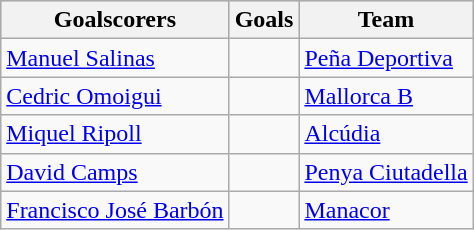<table class="wikitable sortable" class="wikitable">
<tr style="background:#ccc; text-align:center;">
<th>Goalscorers</th>
<th>Goals</th>
<th>Team</th>
</tr>
<tr>
<td> <a href='#'>Manuel Salinas</a></td>
<td></td>
<td><a href='#'>Peña Deportiva</a></td>
</tr>
<tr>
<td> <a href='#'>Cedric Omoigui</a></td>
<td></td>
<td><a href='#'>Mallorca B</a></td>
</tr>
<tr>
<td> <a href='#'>Miquel Ripoll</a></td>
<td></td>
<td><a href='#'>Alcúdia</a></td>
</tr>
<tr>
<td> <a href='#'>David Camps</a></td>
<td></td>
<td><a href='#'>Penya Ciutadella</a></td>
</tr>
<tr>
<td> <a href='#'>Francisco José Barbón</a></td>
<td></td>
<td><a href='#'>Manacor</a></td>
</tr>
</table>
